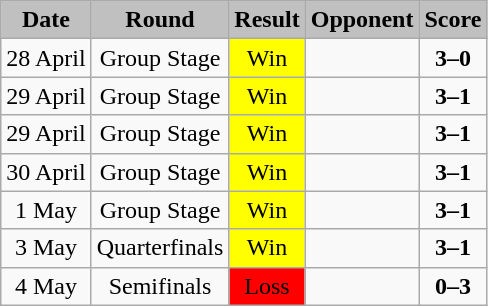<table class="wikitable">
<tr>
<td bgcolor="silver" align="center" valign="middle"><strong>Date</strong></td>
<td bgcolor="silver" align="center" valign="middle"><strong>Round</strong></td>
<td bgcolor="silver" align="center" valign="middle"><strong>Result</strong></td>
<td bgcolor="silver" align="center" valign="middle"><strong>Opponent</strong></td>
<td bgcolor="silver" align="center" valign="middle"><strong>Score</strong></td>
</tr>
<tr>
<td align="center">28 April</td>
<td align="center">Group Stage</td>
<td bgcolor="yellow" align="center">Win</td>
<td></td>
<td align="center"><strong>3–0</strong></td>
</tr>
<tr>
<td align="center">29 April</td>
<td align="center">Group Stage</td>
<td bgcolor="yellow" align="center">Win</td>
<td></td>
<td align="center"><strong>3–1</strong></td>
</tr>
<tr>
<td align="center">29 April</td>
<td align="center">Group Stage</td>
<td bgcolor="yellow" align="center">Win</td>
<td></td>
<td align="center"><strong>3–1</strong></td>
</tr>
<tr>
<td align="center">30 April</td>
<td align="center">Group Stage</td>
<td bgcolor="yellow" align="center">Win</td>
<td></td>
<td align="center"><strong>3–1</strong></td>
</tr>
<tr>
<td align="center">1 May</td>
<td align="center">Group Stage</td>
<td bgcolor="yellow" align="center">Win</td>
<td></td>
<td align="center"><strong>3–1</strong></td>
</tr>
<tr>
<td align="center">3 May</td>
<td align="center">Quarterfinals</td>
<td bgcolor="yellow" align="center">Win</td>
<td></td>
<td align="center"><strong>3–1</strong></td>
</tr>
<tr>
<td align="center">4 May</td>
<td align="center">Semifinals</td>
<td bgcolor="red" align="center">Loss</td>
<td></td>
<td align="center"><strong>0–3</strong></td>
</tr>
</table>
